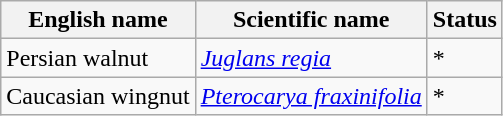<table class="wikitable" |>
<tr>
<th>English name</th>
<th>Scientific name</th>
<th>Status</th>
</tr>
<tr>
<td>Persian walnut</td>
<td><em><a href='#'>Juglans regia</a></em></td>
<td>*</td>
</tr>
<tr>
<td>Caucasian wingnut</td>
<td><em><a href='#'>Pterocarya fraxinifolia</a></em></td>
<td>*</td>
</tr>
</table>
